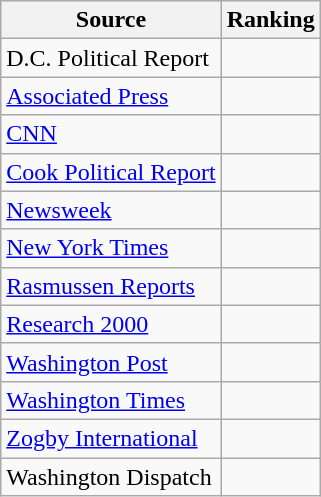<table class="wikitable">
<tr>
<th>Source</th>
<th>Ranking</th>
</tr>
<tr>
<td>D.C. Political Report</td>
<td></td>
</tr>
<tr>
<td><a href='#'>Associated Press</a></td>
<td></td>
</tr>
<tr>
<td><a href='#'>CNN</a></td>
<td></td>
</tr>
<tr>
<td><a href='#'>Cook Political Report</a></td>
<td></td>
</tr>
<tr>
<td><a href='#'>Newsweek</a></td>
<td></td>
</tr>
<tr>
<td><a href='#'>New York Times</a></td>
<td></td>
</tr>
<tr>
<td><a href='#'>Rasmussen Reports</a></td>
<td></td>
</tr>
<tr>
<td><a href='#'>Research 2000</a></td>
<td></td>
</tr>
<tr>
<td><a href='#'>Washington Post</a></td>
<td></td>
</tr>
<tr>
<td><a href='#'>Washington Times</a></td>
<td></td>
</tr>
<tr>
<td><a href='#'>Zogby International</a></td>
<td></td>
</tr>
<tr>
<td>Washington Dispatch</td>
<td></td>
</tr>
</table>
